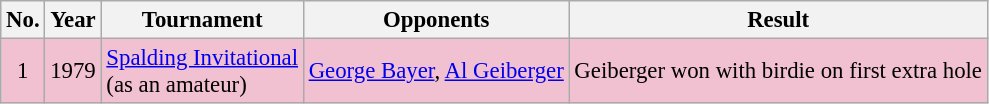<table class="wikitable" style="font-size:95%;">
<tr>
<th>No.</th>
<th>Year</th>
<th>Tournament</th>
<th>Opponents</th>
<th>Result</th>
</tr>
<tr style="background:#F2C1D1;">
<td align=center>1</td>
<td>1979</td>
<td><a href='#'>Spalding Invitational</a><br>(as an amateur)</td>
<td> <a href='#'>George Bayer</a>,  <a href='#'>Al Geiberger</a></td>
<td>Geiberger won with birdie on first extra hole</td>
</tr>
</table>
